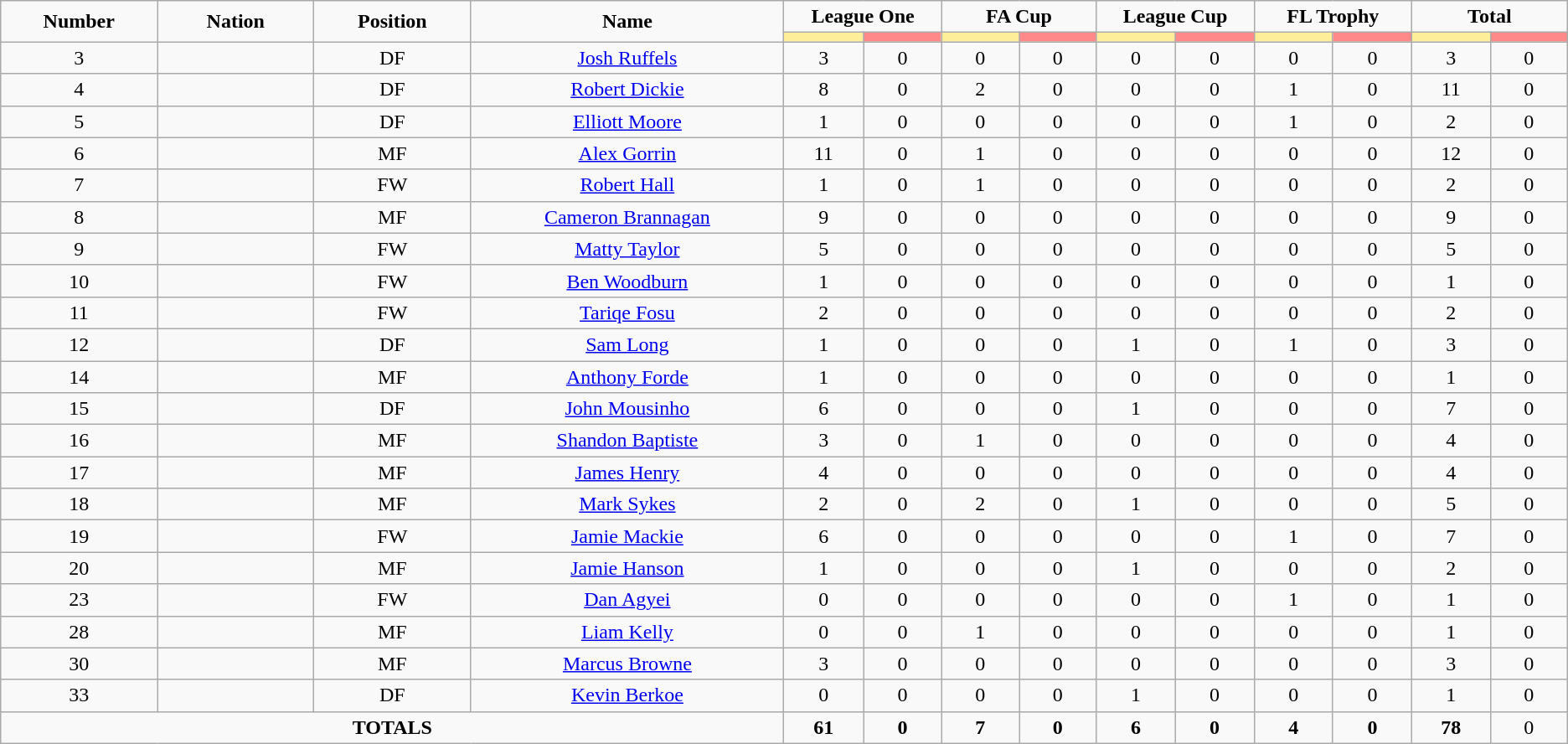<table class="wikitable" style="font-size: 100%; text-align: center;">
<tr>
<td rowspan="2" width="10%" align="center"><strong>Number</strong></td>
<td rowspan="2" width="10%" align="center"><strong>Nation</strong></td>
<td rowspan="2" width="10%" align="center"><strong>Position</strong></td>
<td rowspan="2" width="20%" align="center"><strong>Name</strong></td>
<td colspan="2" align="center"><strong>League One</strong></td>
<td colspan="2" align="center"><strong>FA Cup</strong></td>
<td colspan="2" align="center"><strong>League Cup</strong></td>
<td colspan="2" align="center"><strong>FL Trophy</strong></td>
<td colspan="2" align="center"><strong>Total</strong></td>
</tr>
<tr>
<th width=60 style="background: #FFEE99"></th>
<th width=60 style="background: #FF8888"></th>
<th width=60 style="background: #FFEE99"></th>
<th width=60 style="background: #FF8888"></th>
<th width=60 style="background: #FFEE99"></th>
<th width=60 style="background: #FF8888"></th>
<th width=60 style="background: #FFEE99"></th>
<th width=60 style="background: #FF8888"></th>
<th width=60 style="background: #FFEE99"></th>
<th width=60 style="background: #FF8888"></th>
</tr>
<tr>
<td>3</td>
<td></td>
<td>DF</td>
<td><a href='#'>Josh Ruffels</a></td>
<td>3</td>
<td>0</td>
<td>0</td>
<td>0</td>
<td>0</td>
<td>0</td>
<td>0</td>
<td>0</td>
<td>3</td>
<td>0</td>
</tr>
<tr>
<td>4</td>
<td></td>
<td>DF</td>
<td><a href='#'>Robert Dickie</a></td>
<td>8</td>
<td>0</td>
<td>2</td>
<td>0</td>
<td>0</td>
<td>0</td>
<td>1</td>
<td>0</td>
<td>11</td>
<td>0</td>
</tr>
<tr>
<td>5</td>
<td></td>
<td>DF</td>
<td><a href='#'>Elliott Moore</a></td>
<td>1</td>
<td>0</td>
<td>0</td>
<td>0</td>
<td>0</td>
<td>0</td>
<td>1</td>
<td>0</td>
<td>2</td>
<td>0</td>
</tr>
<tr>
<td>6</td>
<td></td>
<td>MF</td>
<td><a href='#'>Alex Gorrin</a></td>
<td>11</td>
<td>0</td>
<td>1</td>
<td>0</td>
<td>0</td>
<td>0</td>
<td>0</td>
<td>0</td>
<td>12</td>
<td>0</td>
</tr>
<tr>
<td>7</td>
<td></td>
<td>FW</td>
<td><a href='#'>Robert Hall</a></td>
<td>1</td>
<td>0</td>
<td>1</td>
<td>0</td>
<td>0</td>
<td>0</td>
<td>0</td>
<td>0</td>
<td>2</td>
<td>0</td>
</tr>
<tr>
<td>8</td>
<td></td>
<td>MF</td>
<td><a href='#'>Cameron Brannagan</a></td>
<td>9</td>
<td>0</td>
<td>0</td>
<td>0</td>
<td>0</td>
<td>0</td>
<td>0</td>
<td>0</td>
<td>9</td>
<td>0</td>
</tr>
<tr>
<td>9</td>
<td></td>
<td>FW</td>
<td><a href='#'>Matty Taylor</a></td>
<td>5</td>
<td>0</td>
<td>0</td>
<td>0</td>
<td>0</td>
<td>0</td>
<td>0</td>
<td>0</td>
<td>5</td>
<td>0</td>
</tr>
<tr>
<td>10</td>
<td></td>
<td>FW</td>
<td><a href='#'>Ben Woodburn</a></td>
<td>1</td>
<td>0</td>
<td>0</td>
<td>0</td>
<td>0</td>
<td>0</td>
<td>0</td>
<td>0</td>
<td>1</td>
<td>0</td>
</tr>
<tr>
<td>11</td>
<td></td>
<td>FW</td>
<td><a href='#'>Tariqe Fosu</a></td>
<td>2</td>
<td>0</td>
<td>0</td>
<td>0</td>
<td>0</td>
<td>0</td>
<td>0</td>
<td>0</td>
<td>2</td>
<td>0</td>
</tr>
<tr>
<td>12</td>
<td></td>
<td>DF</td>
<td><a href='#'>Sam Long</a></td>
<td>1</td>
<td>0</td>
<td>0</td>
<td>0</td>
<td>1</td>
<td>0</td>
<td>1</td>
<td>0</td>
<td>3</td>
<td>0</td>
</tr>
<tr>
<td>14</td>
<td></td>
<td>MF</td>
<td><a href='#'>Anthony Forde</a></td>
<td>1</td>
<td>0</td>
<td>0</td>
<td>0</td>
<td>0</td>
<td>0</td>
<td>0</td>
<td>0</td>
<td>1</td>
<td>0</td>
</tr>
<tr>
<td>15</td>
<td></td>
<td>DF</td>
<td><a href='#'>John Mousinho</a></td>
<td>6</td>
<td>0</td>
<td>0</td>
<td>0</td>
<td>1</td>
<td>0</td>
<td>0</td>
<td>0</td>
<td>7</td>
<td>0</td>
</tr>
<tr>
<td>16</td>
<td></td>
<td>MF</td>
<td><a href='#'>Shandon Baptiste</a></td>
<td>3</td>
<td>0</td>
<td>1</td>
<td>0</td>
<td>0</td>
<td>0</td>
<td>0</td>
<td>0</td>
<td>4</td>
<td>0</td>
</tr>
<tr>
<td>17</td>
<td></td>
<td>MF</td>
<td><a href='#'>James Henry</a></td>
<td>4</td>
<td>0</td>
<td>0</td>
<td>0</td>
<td>0</td>
<td>0</td>
<td>0</td>
<td>0</td>
<td>4</td>
<td>0</td>
</tr>
<tr>
<td>18</td>
<td></td>
<td>MF</td>
<td><a href='#'>Mark Sykes</a></td>
<td>2</td>
<td>0</td>
<td>2</td>
<td>0</td>
<td>1</td>
<td>0</td>
<td>0</td>
<td>0</td>
<td>5</td>
<td>0</td>
</tr>
<tr>
<td>19</td>
<td></td>
<td>FW</td>
<td><a href='#'>Jamie Mackie</a></td>
<td>6</td>
<td>0</td>
<td>0</td>
<td>0</td>
<td>0</td>
<td>0</td>
<td>1</td>
<td>0</td>
<td>7</td>
<td>0</td>
</tr>
<tr>
<td>20</td>
<td></td>
<td>MF</td>
<td><a href='#'>Jamie Hanson</a></td>
<td>1</td>
<td>0</td>
<td>0</td>
<td>0</td>
<td>1</td>
<td>0</td>
<td>0</td>
<td>0</td>
<td>2</td>
<td>0</td>
</tr>
<tr>
<td>23</td>
<td></td>
<td>FW</td>
<td><a href='#'>Dan Agyei</a></td>
<td>0</td>
<td>0</td>
<td>0</td>
<td>0</td>
<td>0</td>
<td>0</td>
<td>1</td>
<td>0</td>
<td>1</td>
<td>0</td>
</tr>
<tr>
<td>28</td>
<td></td>
<td>MF</td>
<td><a href='#'>Liam Kelly</a></td>
<td>0</td>
<td>0</td>
<td>1</td>
<td>0</td>
<td>0</td>
<td>0</td>
<td>0</td>
<td>0</td>
<td>1</td>
<td>0</td>
</tr>
<tr>
<td>30</td>
<td></td>
<td>MF</td>
<td><a href='#'>Marcus Browne</a></td>
<td>3</td>
<td>0</td>
<td>0</td>
<td>0</td>
<td>0</td>
<td>0</td>
<td>0</td>
<td>0</td>
<td>3</td>
<td>0</td>
</tr>
<tr>
<td>33</td>
<td></td>
<td>DF</td>
<td><a href='#'>Kevin Berkoe</a></td>
<td>0</td>
<td>0</td>
<td>0</td>
<td>0</td>
<td>1</td>
<td>0</td>
<td>0</td>
<td>0</td>
<td>1</td>
<td>0</td>
</tr>
<tr>
<td colspan="4"><strong>TOTALS</strong></td>
<td><strong>61</strong> </td>
<td><strong>0</strong>  </td>
<td><strong>7</strong>  </td>
<td><strong>0</strong>  </td>
<td><strong>6</strong>  </td>
<td><strong>0</strong>  </td>
<td><strong>4</strong>  </td>
<td><strong>0</strong>  </td>
<td><strong>78<em>  </td>
<td></strong>0<strong>  </td>
</tr>
</table>
